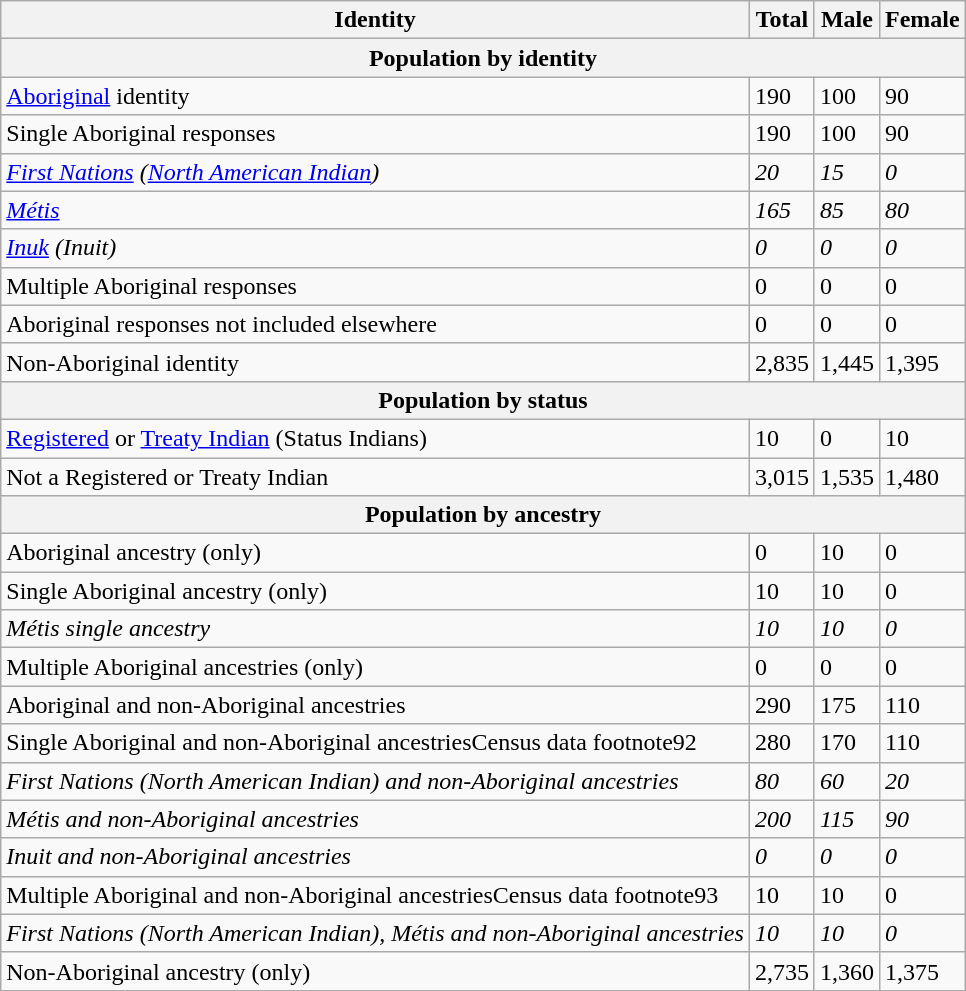<table class="wikitable mw-collapsible mw-collapsed">
<tr>
<th>Identity</th>
<th>Total</th>
<th>Male</th>
<th>Female</th>
</tr>
<tr>
<th colspan="4">Population by identity</th>
</tr>
<tr>
<td><a href='#'>Aboriginal</a> identity</td>
<td>190</td>
<td>100</td>
<td>90</td>
</tr>
<tr>
<td>Single Aboriginal responses</td>
<td>190</td>
<td>100</td>
<td>90</td>
</tr>
<tr>
<td><em><a href='#'>First Nations</a> (<a href='#'>North American Indian</a>)</em></td>
<td><em>20</em></td>
<td><em>15</em></td>
<td><em>0</em></td>
</tr>
<tr>
<td><em><a href='#'>Métis</a></em></td>
<td><em>165</em></td>
<td><em>85</em></td>
<td><em>80</em></td>
</tr>
<tr>
<td><em><a href='#'>Inuk</a> (Inuit)</em></td>
<td><em>0</em></td>
<td><em>0</em></td>
<td><em>0</em></td>
</tr>
<tr>
<td>Multiple Aboriginal responses</td>
<td>0</td>
<td>0</td>
<td>0</td>
</tr>
<tr>
<td>Aboriginal responses not included elsewhere</td>
<td>0</td>
<td>0</td>
<td>0</td>
</tr>
<tr>
<td>Non-Aboriginal identity</td>
<td>2,835</td>
<td>1,445</td>
<td>1,395</td>
</tr>
<tr>
<th colspan="4">Population by status</th>
</tr>
<tr>
<td><a href='#'>Registered</a> or <a href='#'>Treaty Indian</a> (Status Indians)</td>
<td>10</td>
<td>0</td>
<td>10</td>
</tr>
<tr>
<td>Not a Registered or Treaty Indian</td>
<td>3,015</td>
<td>1,535</td>
<td>1,480</td>
</tr>
<tr>
<th colspan="4">Population by ancestry</th>
</tr>
<tr>
<td>Aboriginal ancestry (only)</td>
<td>0</td>
<td>10</td>
<td>0</td>
</tr>
<tr>
<td>Single Aboriginal ancestry (only)</td>
<td>10</td>
<td>10</td>
<td>0</td>
</tr>
<tr>
<td><em>Métis single ancestry</em></td>
<td><em>10</em></td>
<td><em>10</em></td>
<td><em>0</em></td>
</tr>
<tr>
<td>Multiple Aboriginal ancestries (only)</td>
<td>0</td>
<td>0</td>
<td>0</td>
</tr>
<tr>
<td>Aboriginal and non-Aboriginal ancestries</td>
<td>290</td>
<td>175</td>
<td>110</td>
</tr>
<tr>
<td>Single Aboriginal and non-Aboriginal ancestriesCensus data footnote92</td>
<td>280</td>
<td>170</td>
<td>110</td>
</tr>
<tr>
<td><em>First Nations (North American Indian) and non-Aboriginal ancestries</em></td>
<td><em>80</em></td>
<td><em>60</em></td>
<td><em>20</em></td>
</tr>
<tr>
<td><em>Métis and non-Aboriginal ancestries</em></td>
<td><em>200</em></td>
<td><em>115</em></td>
<td><em>90</em></td>
</tr>
<tr>
<td><em>Inuit and non-Aboriginal ancestries</em></td>
<td><em>0</em></td>
<td><em>0</em></td>
<td><em>0</em></td>
</tr>
<tr>
<td>Multiple Aboriginal and non-Aboriginal ancestriesCensus data footnote93</td>
<td>10</td>
<td>10</td>
<td>0</td>
</tr>
<tr>
<td><em>First Nations (North American Indian), Métis and non-Aboriginal ancestries</em></td>
<td><em>10</em></td>
<td><em>10</em></td>
<td><em>0</em></td>
</tr>
<tr>
<td>Non-Aboriginal ancestry (only)</td>
<td>2,735</td>
<td>1,360</td>
<td>1,375</td>
</tr>
</table>
